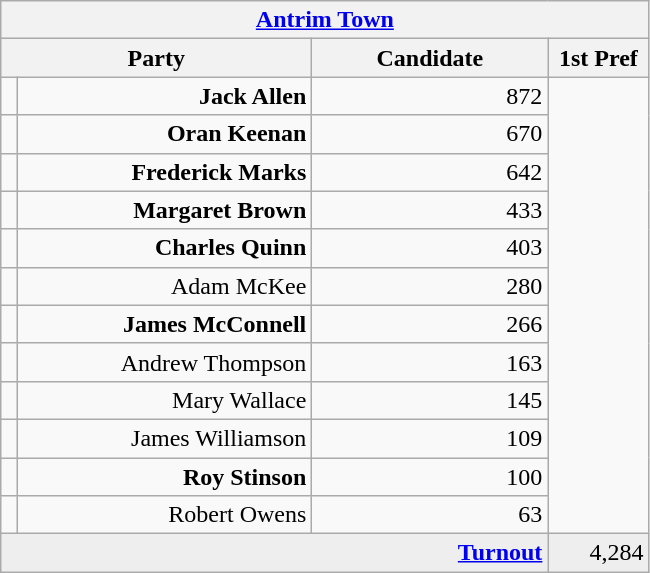<table class="wikitable">
<tr>
<th colspan="4" align="center"><a href='#'>Antrim Town</a></th>
</tr>
<tr>
<th colspan="2" align="center" width=200>Party</th>
<th width=150>Candidate</th>
<th width=60>1st Pref</th>
</tr>
<tr>
<td></td>
<td align="right"><strong>Jack Allen</strong></td>
<td align="right">872</td>
</tr>
<tr>
<td></td>
<td align="right"><strong>Oran Keenan</strong></td>
<td align="right">670</td>
</tr>
<tr>
<td></td>
<td align="right"><strong>Frederick Marks</strong></td>
<td align="right">642</td>
</tr>
<tr>
<td></td>
<td align="right"><strong>Margaret Brown</strong></td>
<td align="right">433</td>
</tr>
<tr>
<td></td>
<td align="right"><strong>Charles Quinn</strong></td>
<td align="right">403</td>
</tr>
<tr>
<td></td>
<td align="right">Adam McKee</td>
<td align="right">280</td>
</tr>
<tr>
<td></td>
<td align="right"><strong>James McConnell</strong></td>
<td align="right">266</td>
</tr>
<tr>
<td></td>
<td align="right">Andrew Thompson</td>
<td align="right">163</td>
</tr>
<tr>
<td></td>
<td align="right">Mary Wallace</td>
<td align="right">145</td>
</tr>
<tr>
<td></td>
<td align="right">James Williamson</td>
<td align="right">109</td>
</tr>
<tr>
<td></td>
<td align="right"><strong>Roy Stinson</strong></td>
<td align="right">100</td>
</tr>
<tr>
<td></td>
<td align="right">Robert Owens</td>
<td align="right">63</td>
</tr>
<tr bgcolor="EEEEEE">
<td colspan=3 align="right"><strong><a href='#'>Turnout</a></strong></td>
<td align="right">4,284</td>
</tr>
</table>
